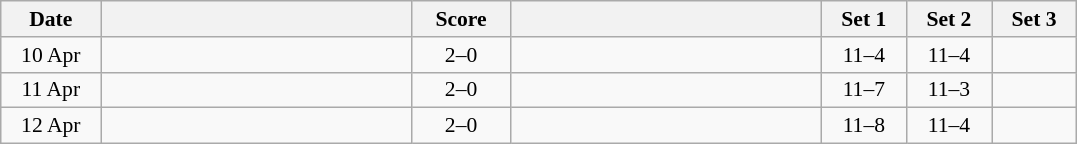<table class="wikitable" style="text-align: center; font-size:90% ">
<tr>
<th width="60">Date</th>
<th align="right" width="200"></th>
<th width="60">Score</th>
<th align="left" width="200"></th>
<th width="50">Set 1</th>
<th width="50">Set 2</th>
<th width="50">Set 3</th>
</tr>
<tr>
<td>10 Apr</td>
<td align=left><strong><br></strong></td>
<td align=center>2–0</td>
<td align=left><br></td>
<td>11–4</td>
<td>11–4</td>
<td></td>
</tr>
<tr>
<td>11 Apr</td>
<td align=left><strong><br></strong></td>
<td align=center>2–0</td>
<td align=left><br></td>
<td>11–7</td>
<td>11–3</td>
<td></td>
</tr>
<tr>
<td>12 Apr</td>
<td align=left><strong><br></strong></td>
<td align=center>2–0</td>
<td align=left><br></td>
<td>11–8</td>
<td>11–4</td>
<td></td>
</tr>
</table>
